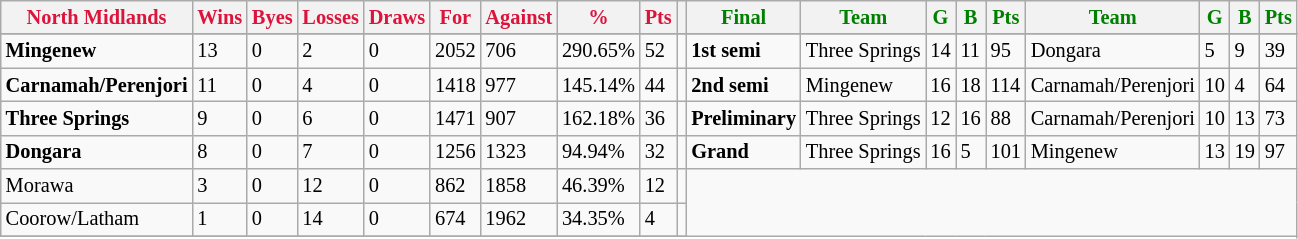<table style="font-size: 85%; text-align: left;" class="wikitable">
<tr>
<th style="color:crimson">North Midlands</th>
<th style="color:crimson">Wins</th>
<th style="color:crimson">Byes</th>
<th style="color:crimson">Losses</th>
<th style="color:crimson">Draws</th>
<th style="color:crimson">For</th>
<th style="color:crimson">Against</th>
<th style="color:crimson">%</th>
<th style="color:crimson">Pts</th>
<th></th>
<th style="color:green">Final</th>
<th style="color:green">Team</th>
<th style="color:green">G</th>
<th style="color:green">B</th>
<th style="color:green">Pts</th>
<th style="color:green">Team</th>
<th style="color:green">G</th>
<th style="color:green">B</th>
<th style="color:green">Pts</th>
</tr>
<tr>
</tr>
<tr>
</tr>
<tr>
<td><strong>	Mingenew	</strong></td>
<td>13</td>
<td>0</td>
<td>2</td>
<td>0</td>
<td>2052</td>
<td>706</td>
<td>290.65%</td>
<td>52</td>
<td></td>
<td><strong>1st semi</strong></td>
<td>Three Springs</td>
<td>14</td>
<td>11</td>
<td>95</td>
<td>Dongara</td>
<td>5</td>
<td>9</td>
<td>39</td>
</tr>
<tr>
<td><strong>	Carnamah/Perenjori	</strong></td>
<td>11</td>
<td>0</td>
<td>4</td>
<td>0</td>
<td>1418</td>
<td>977</td>
<td>145.14%</td>
<td>44</td>
<td></td>
<td><strong>2nd semi</strong></td>
<td>Mingenew</td>
<td>16</td>
<td>18</td>
<td>114</td>
<td>Carnamah/Perenjori</td>
<td>10</td>
<td>4</td>
<td>64</td>
</tr>
<tr>
<td><strong>	Three Springs	</strong></td>
<td>9</td>
<td>0</td>
<td>6</td>
<td>0</td>
<td>1471</td>
<td>907</td>
<td>162.18%</td>
<td>36</td>
<td></td>
<td><strong>Preliminary</strong></td>
<td>Three Springs</td>
<td>12</td>
<td>16</td>
<td>88</td>
<td>Carnamah/Perenjori</td>
<td>10</td>
<td>13</td>
<td>73</td>
</tr>
<tr>
<td><strong>	Dongara	</strong></td>
<td>8</td>
<td>0</td>
<td>7</td>
<td>0</td>
<td>1256</td>
<td>1323</td>
<td>94.94%</td>
<td>32</td>
<td></td>
<td><strong>Grand</strong></td>
<td>Three Springs</td>
<td>16</td>
<td>5</td>
<td>101</td>
<td>Mingenew</td>
<td>13</td>
<td>19</td>
<td>97</td>
</tr>
<tr>
<td>Morawa</td>
<td>3</td>
<td>0</td>
<td>12</td>
<td>0</td>
<td>862</td>
<td>1858</td>
<td>46.39%</td>
<td>12</td>
<td></td>
</tr>
<tr>
<td>Coorow/Latham</td>
<td>1</td>
<td>0</td>
<td>14</td>
<td>0</td>
<td>674</td>
<td>1962</td>
<td>34.35%</td>
<td>4</td>
<td></td>
</tr>
<tr>
</tr>
</table>
